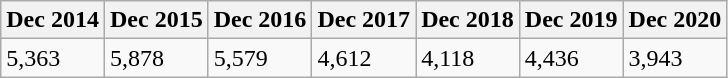<table class="wikitable">
<tr>
<th>Dec 2014</th>
<th>Dec 2015</th>
<th>Dec 2016</th>
<th>Dec 2017</th>
<th>Dec 2018</th>
<th>Dec 2019</th>
<th>Dec 2020</th>
</tr>
<tr>
<td>5,363</td>
<td>5,878</td>
<td>5,579</td>
<td>4,612</td>
<td>4,118</td>
<td>4,436</td>
<td>3,943</td>
</tr>
</table>
